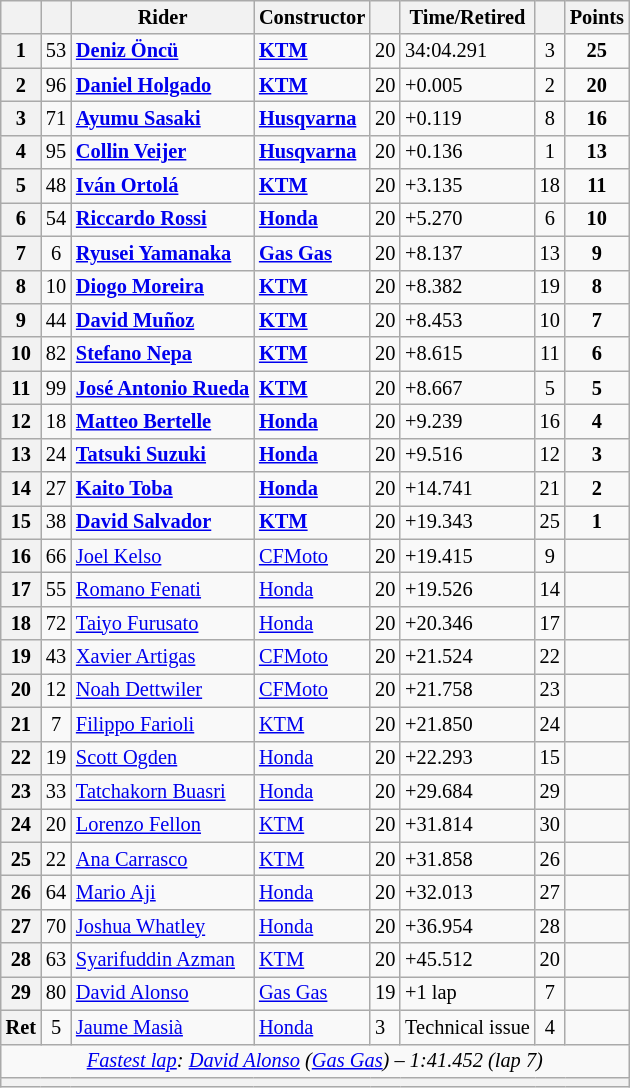<table class="wikitable sortable" style="font-size: 85%;">
<tr>
<th scope="col"></th>
<th scope="col"></th>
<th scope="col">Rider</th>
<th scope="col">Constructor</th>
<th scope="col" class="unsortable"></th>
<th scope="col" class="unsortable">Time/Retired</th>
<th scope="col"></th>
<th scope="col">Points</th>
</tr>
<tr>
<th scope="row">1</th>
<td align="center">53</td>
<td data-sort-value="onc"> <strong><a href='#'>Deniz Öncü</a></strong></td>
<td><strong><a href='#'>KTM</a></strong></td>
<td>20</td>
<td>34:04.291</td>
<td align="center">3</td>
<td align="center"><strong>25</strong></td>
</tr>
<tr>
<th scope="row">2</th>
<td align="center">96</td>
<td data-sort-value="hol"> <strong><a href='#'>Daniel Holgado</a></strong></td>
<td><strong><a href='#'>KTM</a></strong></td>
<td>20</td>
<td>+0.005</td>
<td align="center">2</td>
<td align="center"><strong>20</strong></td>
</tr>
<tr>
<th scope="row">3</th>
<td align="center">71</td>
<td data-sort-value="sas"> <strong><a href='#'>Ayumu Sasaki</a></strong></td>
<td><strong><a href='#'>Husqvarna</a></strong></td>
<td>20</td>
<td>+0.119</td>
<td align="center">8</td>
<td align="center"><strong>16</strong></td>
</tr>
<tr>
<th scope="row">4</th>
<td align="center">95</td>
<td data-sort-value="vei"> <strong><a href='#'>Collin Veijer</a></strong></td>
<td><strong><a href='#'>Husqvarna</a></strong></td>
<td>20</td>
<td>+0.136</td>
<td align="center">1</td>
<td align="center"><strong>13</strong></td>
</tr>
<tr>
<th scope="row">5</th>
<td align="center">48</td>
<td data-sort-value="ort"> <strong><a href='#'>Iván Ortolá</a></strong></td>
<td><strong><a href='#'>KTM</a></strong></td>
<td>20</td>
<td>+3.135</td>
<td align="center">18</td>
<td align="center"><strong>11</strong></td>
</tr>
<tr>
<th scope="row">6</th>
<td align="center">54</td>
<td data-sort-value="ros"> <strong><a href='#'>Riccardo Rossi</a></strong></td>
<td><strong><a href='#'>Honda</a></strong></td>
<td>20</td>
<td>+5.270</td>
<td align="center">6</td>
<td align="center"><strong>10</strong></td>
</tr>
<tr>
<th scope="row">7</th>
<td align="center">6</td>
<td data-sort-value="yam"> <strong><a href='#'>Ryusei Yamanaka</a></strong></td>
<td><strong><a href='#'>Gas Gas</a></strong></td>
<td>20</td>
<td>+8.137</td>
<td align="center">13</td>
<td align="center"><strong>9</strong></td>
</tr>
<tr>
<th scope="row">8</th>
<td align="center">10</td>
<td data-sort-value="mor"> <strong><a href='#'>Diogo Moreira</a></strong></td>
<td><strong><a href='#'>KTM</a></strong></td>
<td>20</td>
<td>+8.382</td>
<td align="center">19</td>
<td align="center"><strong>8</strong></td>
</tr>
<tr>
<th scope="row">9</th>
<td align="center">44</td>
<td data-sort-value="mun"> <strong><a href='#'>David Muñoz</a></strong></td>
<td><strong><a href='#'>KTM</a></strong></td>
<td>20</td>
<td>+8.453</td>
<td align="center">10</td>
<td align="center"><strong>7</strong></td>
</tr>
<tr>
<th scope="row">10</th>
<td align="center">82</td>
<td data-sort-value="nep"> <strong><a href='#'>Stefano Nepa</a></strong></td>
<td><strong><a href='#'>KTM</a></strong></td>
<td>20</td>
<td>+8.615</td>
<td align="center">11</td>
<td align="center"><strong>6</strong></td>
</tr>
<tr>
<th scope="row">11</th>
<td align="center">99</td>
<td data-sort-value="rue"> <strong><a href='#'>José Antonio Rueda</a></strong></td>
<td><strong><a href='#'>KTM</a></strong></td>
<td>20</td>
<td>+8.667</td>
<td align="center">5</td>
<td align="center"><strong>5</strong></td>
</tr>
<tr>
<th scope="row">12</th>
<td align="center">18</td>
<td data-sort-value="ber"> <strong><a href='#'>Matteo Bertelle</a></strong></td>
<td><strong><a href='#'>Honda</a></strong></td>
<td>20</td>
<td>+9.239</td>
<td align="center">16</td>
<td align="center"><strong>4</strong></td>
</tr>
<tr>
<th scope="row">13</th>
<td align="center">24</td>
<td data-sort-value="suz"> <strong><a href='#'>Tatsuki Suzuki</a></strong></td>
<td><strong><a href='#'>Honda</a></strong></td>
<td>20</td>
<td>+9.516</td>
<td align="center">12</td>
<td align="center"><strong>3</strong></td>
</tr>
<tr>
<th scope="row">14</th>
<td align="center">27</td>
<td data-sort-value="tob"> <strong><a href='#'>Kaito Toba</a></strong></td>
<td><strong><a href='#'>Honda</a></strong></td>
<td>20</td>
<td>+14.741</td>
<td align="center">21</td>
<td align="center"><strong>2</strong></td>
</tr>
<tr>
<th scope="row">15</th>
<td align="center">38</td>
<td data-sort-value="sal"> <strong><a href='#'>David Salvador</a></strong></td>
<td><strong><a href='#'>KTM</a></strong></td>
<td>20</td>
<td>+19.343</td>
<td align="center">25</td>
<td align="center"><strong>1</strong></td>
</tr>
<tr>
<th scope="row">16</th>
<td align="center">66</td>
<td data-sort-value="kel"> <a href='#'>Joel Kelso</a></td>
<td><a href='#'>CFMoto</a></td>
<td>20</td>
<td>+19.415</td>
<td align="center">9</td>
<td align="center"></td>
</tr>
<tr>
<th scope="row">17</th>
<td align="center">55</td>
<td data-sort-value="fen"> <a href='#'>Romano Fenati</a></td>
<td><a href='#'>Honda</a></td>
<td>20</td>
<td>+19.526</td>
<td align="center">14</td>
<td align="center"></td>
</tr>
<tr>
<th scope="row">18</th>
<td align="center">72</td>
<td data-sort-value="fur"> <a href='#'>Taiyo Furusato</a></td>
<td><a href='#'>Honda</a></td>
<td>20</td>
<td>+20.346</td>
<td align="center">17</td>
<td align="center"></td>
</tr>
<tr>
<th scope="row">19</th>
<td align="center">43</td>
<td data-sort-value="art"> <a href='#'>Xavier Artigas</a></td>
<td><a href='#'>CFMoto</a></td>
<td>20</td>
<td>+21.524</td>
<td align="center">22</td>
<td align="center"></td>
</tr>
<tr>
<th scope="row">20</th>
<td align="center">12</td>
<td data-sort-value="det"> <a href='#'>Noah Dettwiler</a></td>
<td><a href='#'>CFMoto</a></td>
<td>20</td>
<td>+21.758</td>
<td align="center">23</td>
<td align="center"></td>
</tr>
<tr>
<th scope="row">21</th>
<td align="center">7</td>
<td data-sort-value="far"> <a href='#'>Filippo Farioli</a></td>
<td><a href='#'>KTM</a></td>
<td>20</td>
<td>+21.850</td>
<td align="center">24</td>
<td align="center"></td>
</tr>
<tr>
<th scope="row">22</th>
<td align="center">19</td>
<td data-sort-value="ogd"> <a href='#'>Scott Ogden</a></td>
<td><a href='#'>Honda</a></td>
<td>20</td>
<td>+22.293</td>
<td align="center">15</td>
<td align="center"></td>
</tr>
<tr>
<th scope="row">23</th>
<td align="center">33</td>
<td data-sort-value="bua"> <a href='#'>Tatchakorn Buasri</a></td>
<td><a href='#'>Honda</a></td>
<td>20</td>
<td>+29.684</td>
<td align="center">29</td>
<td align="center"></td>
</tr>
<tr>
<th scope="row">24</th>
<td align="center">20</td>
<td data-sort-value="fel"> <a href='#'>Lorenzo Fellon</a></td>
<td><a href='#'>KTM</a></td>
<td>20</td>
<td>+31.814</td>
<td align="center">30</td>
<td align="center"></td>
</tr>
<tr>
<th scope="row">25</th>
<td align="center">22</td>
<td data-sort-value="car"> <a href='#'>Ana Carrasco</a></td>
<td><a href='#'>KTM</a></td>
<td>20</td>
<td>+31.858</td>
<td align="center">26</td>
<td align="center"></td>
</tr>
<tr>
<th scope="row">26</th>
<td align="center">64</td>
<td data-sort-value="aji"> <a href='#'>Mario Aji</a></td>
<td><a href='#'>Honda</a></td>
<td>20</td>
<td>+32.013</td>
<td align="center">27</td>
<td align="center"></td>
</tr>
<tr>
<th scope="row">27</th>
<td align="center">70</td>
<td data-sort-value="wha"> <a href='#'>Joshua Whatley</a></td>
<td><a href='#'>Honda</a></td>
<td>20</td>
<td>+36.954</td>
<td align="center">28</td>
<td align="center"></td>
</tr>
<tr>
<th scope="row">28</th>
<td align="center">63</td>
<td data-sort-value="sya"> <a href='#'>Syarifuddin Azman</a></td>
<td><a href='#'>KTM</a></td>
<td>20</td>
<td>+45.512</td>
<td align="center">20</td>
<td align="center"></td>
</tr>
<tr>
<th scope="row">29</th>
<td align="center">80</td>
<td data-sort-value="alo"> <a href='#'>David Alonso</a></td>
<td><a href='#'>Gas Gas</a></td>
<td>19</td>
<td>+1 lap</td>
<td align="center">7</td>
<td align="center"></td>
</tr>
<tr>
<th scope="row">Ret</th>
<td align="center">5</td>
<td data-sort-value="mas"> <a href='#'>Jaume Masià</a></td>
<td><a href='#'>Honda</a></td>
<td>3</td>
<td>Technical issue</td>
<td align="center">4</td>
<td></td>
</tr>
<tr class="sortbottom">
<td colspan="8" style="text-align:center"><em><a href='#'>Fastest lap</a>:  <a href='#'>David Alonso</a> (<a href='#'>Gas Gas</a>) – 1:41.452 (lap 7)</em></td>
</tr>
<tr>
<th colspan=8></th>
</tr>
</table>
